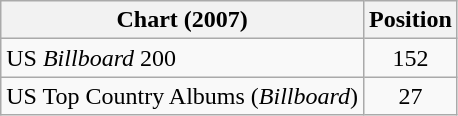<table class="wikitable sortable">
<tr>
<th>Chart (2007)</th>
<th>Position</th>
</tr>
<tr>
<td>US <em>Billboard</em> 200</td>
<td align="center">152</td>
</tr>
<tr>
<td>US Top Country Albums (<em>Billboard</em>)</td>
<td align="center">27</td>
</tr>
</table>
